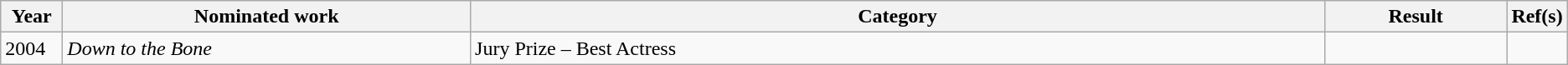<table class="wikitable">
<tr>
<th width=4%>Year</th>
<th width=27%>Nominated work</th>
<th width=57%>Category</th>
<th width=12%>Result</th>
<th width=4%>Ref(s)</th>
</tr>
<tr>
<td>2004</td>
<td><em>Down to the Bone</em></td>
<td>Jury Prize – Best Actress</td>
<td></td>
<td></td>
</tr>
</table>
